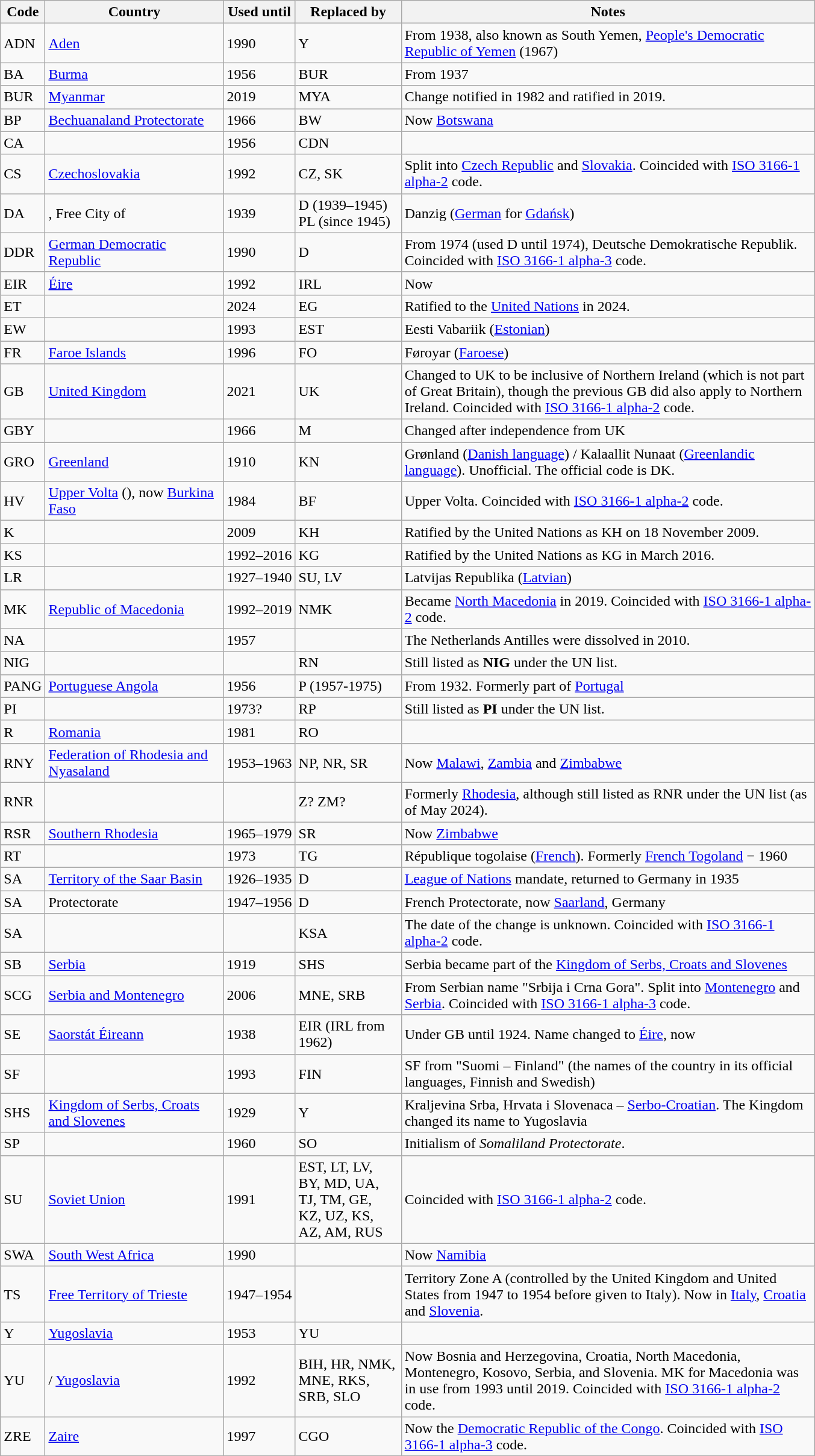<table class="wikitable sortable">
<tr>
<th>Code</th>
<th width=190pt>Country</th>
<th>Used until</th>
<th width=110pt>Replaced by</th>
<th width=450pt>Notes</th>
</tr>
<tr>
<td>ADN</td>
<td> <a href='#'>Aden</a></td>
<td>1990</td>
<td>Y</td>
<td>From 1938, also known as South Yemen, <a href='#'>People's Democratic Republic of Yemen</a> (1967)</td>
</tr>
<tr>
<td>BA</td>
<td> <a href='#'>Burma</a></td>
<td>1956</td>
<td>BUR</td>
<td>From 1937</td>
</tr>
<tr>
<td>BUR</td>
<td> <a href='#'>Myanmar</a></td>
<td>2019</td>
<td>MYA</td>
<td>Change notified in 1982 and ratified in 2019.</td>
</tr>
<tr>
<td>BP</td>
<td> <a href='#'>Bechuanaland Protectorate</a></td>
<td>1966</td>
<td>BW</td>
<td>Now <a href='#'>Botswana</a></td>
</tr>
<tr>
<td>CA</td>
<td></td>
<td>1956</td>
<td>CDN</td>
<td></td>
</tr>
<tr>
<td>CS</td>
<td> <a href='#'>Czechoslovakia</a></td>
<td>1992</td>
<td>CZ, SK</td>
<td>Split into <a href='#'>Czech Republic</a> and <a href='#'>Slovakia</a>. Coincided with <a href='#'>ISO 3166-1 alpha-2</a> code.</td>
</tr>
<tr>
<td>DA</td>
<td>, Free City of</td>
<td>1939</td>
<td>D (1939–1945)<br>PL (since 1945)</td>
<td>Danzig (<a href='#'>German</a> for <a href='#'>Gdańsk</a>)</td>
</tr>
<tr>
<td>DDR</td>
<td> <a href='#'>German Democratic Republic</a></td>
<td>1990</td>
<td>D</td>
<td>From 1974 (used D until 1974), Deutsche Demokratische Republik. Coincided with <a href='#'>ISO 3166-1 alpha-3</a> code.</td>
</tr>
<tr>
<td>EIR</td>
<td> <a href='#'>Éire</a></td>
<td>1992</td>
<td>IRL</td>
<td>Now </td>
</tr>
<tr>
<td>ET</td>
<td></td>
<td>2024</td>
<td>EG</td>
<td>Ratified to the <a href='#'>United Nations</a> in 2024.</td>
</tr>
<tr>
<td>EW</td>
<td></td>
<td>1993</td>
<td>EST</td>
<td>Eesti Vabariik (<a href='#'>Estonian</a>)</td>
</tr>
<tr>
<td>FR</td>
<td> <a href='#'>Faroe Islands</a></td>
<td>1996</td>
<td>FO</td>
<td>Føroyar (<a href='#'>Faroese</a>)</td>
</tr>
<tr>
<td>GB</td>
<td> <a href='#'>United Kingdom</a></td>
<td>2021</td>
<td>UK</td>
<td>Changed to UK to be inclusive of Northern Ireland (which is not part of Great Britain), though the previous GB did also apply to Northern Ireland. Coincided with <a href='#'>ISO 3166-1 alpha-2</a> code.</td>
</tr>
<tr>
<td>GBY</td>
<td></td>
<td>1966</td>
<td>M</td>
<td>Changed after independence from UK</td>
</tr>
<tr>
<td>GRO</td>
<td> <a href='#'>Greenland</a></td>
<td>1910</td>
<td>KN</td>
<td>Grønland (<a href='#'>Danish language</a>) / Kalaallit Nunaat (<a href='#'>Greenlandic language</a>). Unofficial. The official code is DK.</td>
</tr>
<tr>
<td>HV</td>
<td> <a href='#'>Upper Volta</a> (), now <a href='#'>Burkina Faso</a></td>
<td>1984</td>
<td>BF</td>
<td>Upper Volta. Coincided with <a href='#'>ISO 3166-1 alpha-2</a> code.</td>
</tr>
<tr>
<td>K</td>
<td></td>
<td>2009</td>
<td>KH</td>
<td>Ratified by the United Nations as KH on 18 November 2009.</td>
</tr>
<tr>
<td>KS</td>
<td></td>
<td>1992–2016</td>
<td>KG</td>
<td>Ratified by the United Nations as KG in March 2016.</td>
</tr>
<tr>
<td>LR</td>
<td></td>
<td>1927–1940</td>
<td>SU, LV</td>
<td>Latvijas Republika (<a href='#'>Latvian</a>)</td>
</tr>
<tr>
<td>MK</td>
<td> <a href='#'>Republic of Macedonia</a></td>
<td>1992–2019</td>
<td>NMK</td>
<td>Became <a href='#'>North Macedonia</a> in 2019. Coincided with <a href='#'>ISO 3166-1 alpha-2</a> code.</td>
</tr>
<tr>
<td>NA</td>
<td></td>
<td>1957</td>
<td></td>
<td>The Netherlands Antilles were dissolved in 2010.</td>
</tr>
<tr>
<td>NIG</td>
<td></td>
<td></td>
<td>RN</td>
<td>Still listed as <strong>NIG</strong> under the UN list.</td>
</tr>
<tr>
<td>PANG</td>
<td> <a href='#'>Portuguese Angola</a></td>
<td>1956</td>
<td>P (1957-1975)</td>
<td>From 1932. Formerly part of <a href='#'>Portugal</a></td>
</tr>
<tr>
<td>PI</td>
<td></td>
<td>1973?</td>
<td>RP</td>
<td>Still listed as <strong>PI</strong> under the UN list.</td>
</tr>
<tr>
<td>R</td>
<td> <a href='#'>Romania</a></td>
<td>1981</td>
<td>RO</td>
<td></td>
</tr>
<tr>
<td>RNY</td>
<td> <a href='#'>Federation of Rhodesia and Nyasaland</a></td>
<td>1953–1963</td>
<td>NP, NR, SR</td>
<td>Now <a href='#'>Malawi</a>, <a href='#'>Zambia</a> and <a href='#'>Zimbabwe</a></td>
</tr>
<tr>
<td>RNR</td>
<td></td>
<td></td>
<td>Z? ZM?</td>
<td>Formerly <a href='#'>Rhodesia</a>, although still listed as RNR under the UN list (as of May 2024).</td>
</tr>
<tr>
<td>RSR</td>
<td> <a href='#'>Southern Rhodesia</a></td>
<td>1965–1979</td>
<td>SR</td>
<td>Now <a href='#'>Zimbabwe</a></td>
</tr>
<tr>
<td>RT</td>
<td></td>
<td>1973</td>
<td>TG</td>
<td>République togolaise (<a href='#'>French</a>). Formerly <a href='#'>French Togoland</a> − 1960</td>
</tr>
<tr>
<td>SA</td>
<td> <a href='#'>Territory of the Saar Basin</a></td>
<td>1926–1935</td>
<td>D</td>
<td><a href='#'>League of Nations</a> mandate, returned to Germany in 1935</td>
</tr>
<tr>
<td>SA</td>
<td> Protectorate</td>
<td>1947–1956</td>
<td>D</td>
<td>French Protectorate, now <a href='#'>Saarland</a>, Germany</td>
</tr>
<tr>
<td>SA</td>
<td></td>
<td></td>
<td>KSA</td>
<td>The date of the change is unknown. Coincided with <a href='#'>ISO 3166-1 alpha-2</a> code.</td>
</tr>
<tr>
<td>SB</td>
<td> <a href='#'>Serbia</a></td>
<td>1919</td>
<td>SHS</td>
<td>Serbia became part of the <a href='#'>Kingdom of Serbs, Croats and Slovenes</a></td>
</tr>
<tr>
<td>SCG</td>
<td> <a href='#'>Serbia and Montenegro</a></td>
<td>2006</td>
<td>MNE, SRB</td>
<td>From Serbian name "Srbija i Crna Gora". Split into <a href='#'>Montenegro</a> and <a href='#'>Serbia</a>. Coincided with <a href='#'>ISO 3166-1 alpha-3</a> code.</td>
</tr>
<tr>
<td>SE</td>
<td> <a href='#'>Saorstát Éireann</a></td>
<td>1938</td>
<td>EIR (IRL from 1962)</td>
<td>Under GB until 1924. Name changed to <a href='#'>Éire</a>, now </td>
</tr>
<tr>
<td>SF</td>
<td></td>
<td>1993</td>
<td>FIN</td>
<td>SF from "Suomi – Finland" (the names of the country in its official languages, Finnish and Swedish)</td>
</tr>
<tr>
<td>SHS</td>
<td> <a href='#'>Kingdom of Serbs, Croats and Slovenes</a></td>
<td>1929</td>
<td>Y</td>
<td>Kraljevina Srba, Hrvata i Slovenaca – <a href='#'>Serbo-Croatian</a>. The Kingdom changed its name to Yugoslavia</td>
</tr>
<tr>
<td>SP</td>
<td></td>
<td>1960</td>
<td>SO</td>
<td>Initialism of <em>Somaliland Protectorate</em>.</td>
</tr>
<tr>
<td>SU</td>
<td> <a href='#'>Soviet Union</a></td>
<td>1991</td>
<td>EST, LT, LV, BY, MD, UA, TJ, TM, GE, KZ, UZ, KS, AZ, AM, RUS</td>
<td>Coincided with <a href='#'>ISO 3166-1 alpha-2</a> code.</td>
</tr>
<tr>
<td>SWA</td>
<td> <a href='#'>South West Africa</a></td>
<td>1990</td>
<td></td>
<td>Now <a href='#'>Namibia</a></td>
</tr>
<tr>
<td>TS</td>
<td> <a href='#'>Free Territory of Trieste</a></td>
<td>1947–1954</td>
<td></td>
<td>Territory Zone A (controlled by the United Kingdom and United States from 1947 to 1954 before given to Italy). Now in <a href='#'>Italy</a>, <a href='#'>Croatia</a> and <a href='#'>Slovenia</a>.</td>
</tr>
<tr>
<td>Y</td>
<td> <a href='#'>Yugoslavia</a></td>
<td>1953</td>
<td>YU</td>
<td></td>
</tr>
<tr>
<td>YU</td>
<td> /  <a href='#'>Yugoslavia</a></td>
<td>1992</td>
<td>BIH, HR, NMK, MNE, RKS, SRB, SLO</td>
<td>Now Bosnia and Herzegovina, Croatia, North Macedonia, Montenegro, Kosovo, Serbia, and Slovenia. MK for Macedonia was in use from 1993 until 2019. Coincided with <a href='#'>ISO 3166-1 alpha-2</a> code.</td>
</tr>
<tr>
<td>ZRE</td>
<td> <a href='#'>Zaire</a></td>
<td>1997</td>
<td>CGO</td>
<td>Now the <a href='#'>Democratic Republic of the Congo</a>. Coincided with <a href='#'>ISO 3166-1 alpha-3</a> code.</td>
</tr>
</table>
